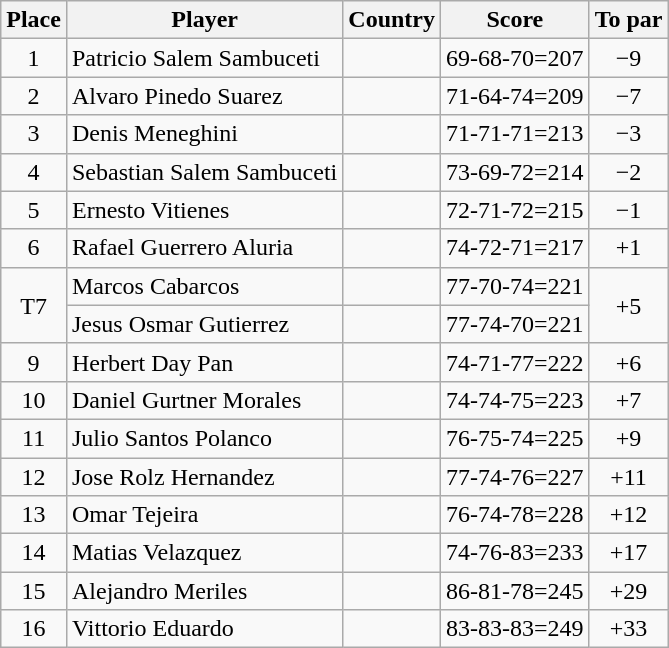<table class="wikitable">
<tr>
<th>Place</th>
<th>Player</th>
<th>Country</th>
<th>Score</th>
<th>To par</th>
</tr>
<tr>
<td style="text-align:center;">1</td>
<td>Patricio Salem Sambuceti</td>
<td></td>
<td>69-68-70=207</td>
<td style="text-align:center;">−9</td>
</tr>
<tr>
<td style="text-align:center;">2</td>
<td>Alvaro Pinedo Suarez</td>
<td></td>
<td>71-64-74=209</td>
<td style="text-align:center;">−7</td>
</tr>
<tr>
<td style="text-align:center;">3</td>
<td>Denis Meneghini</td>
<td></td>
<td>71-71-71=213</td>
<td style="text-align:center;">−3</td>
</tr>
<tr>
<td style="text-align:center;">4</td>
<td>Sebastian Salem Sambuceti</td>
<td></td>
<td>73-69-72=214</td>
<td style="text-align:center;">−2</td>
</tr>
<tr>
<td style="text-align:center;">5</td>
<td>Ernesto Vitienes</td>
<td></td>
<td>72-71-72=215</td>
<td style="text-align:center;">−1</td>
</tr>
<tr>
<td style="text-align:center;">6</td>
<td>Rafael Guerrero Aluria</td>
<td></td>
<td>74-72-71=217</td>
<td style="text-align:center;">+1</td>
</tr>
<tr>
<td rowspan="2" style="text-align:center;">T7</td>
<td>Marcos Cabarcos</td>
<td></td>
<td>77-70-74=221</td>
<td rowspan="2" style="text-align:center;">+5</td>
</tr>
<tr>
<td>Jesus Osmar Gutierrez</td>
<td></td>
<td>77-74-70=221</td>
</tr>
<tr>
<td style="text-align:center;">9</td>
<td>Herbert Day Pan</td>
<td></td>
<td>74-71-77=222</td>
<td style="text-align:center;">+6</td>
</tr>
<tr>
<td style="text-align:center;">10</td>
<td>Daniel Gurtner Morales</td>
<td></td>
<td>74-74-75=223</td>
<td style="text-align:center;">+7</td>
</tr>
<tr>
<td style="text-align:center;">11</td>
<td>Julio Santos Polanco</td>
<td></td>
<td>76-75-74=225</td>
<td style="text-align:center;">+9</td>
</tr>
<tr>
<td style="text-align:center;">12</td>
<td>Jose Rolz Hernandez</td>
<td></td>
<td>77-74-76=227</td>
<td style="text-align:center;">+11</td>
</tr>
<tr>
<td style="text-align:center;">13</td>
<td>Omar Tejeira</td>
<td></td>
<td>76-74-78=228</td>
<td style="text-align:center;">+12</td>
</tr>
<tr>
<td style="text-align:center;">14</td>
<td>Matias Velazquez</td>
<td></td>
<td>74-76-83=233</td>
<td style="text-align:center;">+17</td>
</tr>
<tr>
<td style="text-align:center;">15</td>
<td>Alejandro Meriles</td>
<td></td>
<td>86-81-78=245</td>
<td style="text-align:center;">+29</td>
</tr>
<tr>
<td style="text-align:center;">16</td>
<td>Vittorio Eduardo</td>
<td></td>
<td>83-83-83=249</td>
<td style="text-align:center;">+33</td>
</tr>
</table>
